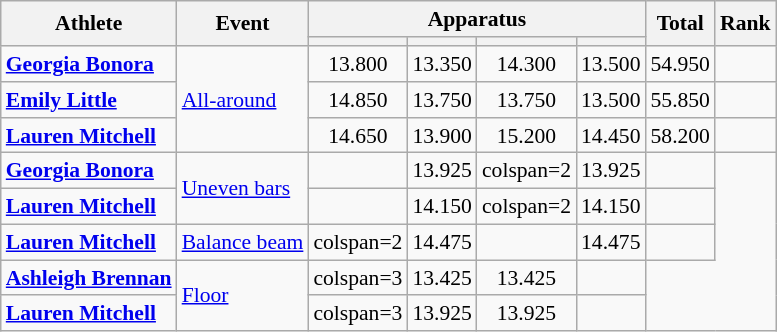<table class="wikitable" style="font-size:90%">
<tr>
<th rowspan=2>Athlete</th>
<th rowspan=2>Event</th>
<th colspan =4>Apparatus</th>
<th rowspan=2>Total</th>
<th rowspan=2>Rank</th>
</tr>
<tr style="font-size:95%">
<th></th>
<th></th>
<th></th>
<th></th>
</tr>
<tr align=center>
<td align=left><strong><a href='#'>Georgia Bonora</a></strong></td>
<td align=left rowspan=3><a href='#'>All-around</a></td>
<td>13.800</td>
<td>13.350</td>
<td>14.300</td>
<td>13.500</td>
<td>54.950</td>
<td></td>
</tr>
<tr align=center>
<td align=left><strong><a href='#'>Emily Little</a></strong></td>
<td>14.850</td>
<td>13.750</td>
<td>13.750</td>
<td>13.500</td>
<td>55.850</td>
<td></td>
</tr>
<tr align=center>
<td align=left><strong><a href='#'>Lauren Mitchell</a></strong></td>
<td>14.650</td>
<td>13.900</td>
<td>15.200</td>
<td>14.450</td>
<td>58.200</td>
<td></td>
</tr>
<tr align=center>
<td align=left><strong><a href='#'>Georgia Bonora</a></strong></td>
<td align=left rowspan=2><a href='#'>Uneven bars</a></td>
<td></td>
<td>13.925</td>
<td>colspan=2 </td>
<td>13.925</td>
<td></td>
</tr>
<tr align=center>
<td align=left><strong><a href='#'>Lauren Mitchell</a></strong></td>
<td></td>
<td>14.150</td>
<td>colspan=2 </td>
<td>14.150</td>
<td></td>
</tr>
<tr align=center>
<td align=left><strong><a href='#'>Lauren Mitchell</a></strong></td>
<td align=left><a href='#'>Balance beam</a></td>
<td>colspan=2 </td>
<td>14.475</td>
<td></td>
<td>14.475</td>
<td></td>
</tr>
<tr align=center>
<td align=left><strong><a href='#'>Ashleigh Brennan</a></strong></td>
<td align=left rowspan=2><a href='#'>Floor</a></td>
<td>colspan=3 </td>
<td>13.425</td>
<td>13.425</td>
<td></td>
</tr>
<tr align=center>
<td align=left><strong><a href='#'>Lauren Mitchell</a></strong></td>
<td>colspan=3 </td>
<td>13.925</td>
<td>13.925</td>
<td></td>
</tr>
</table>
